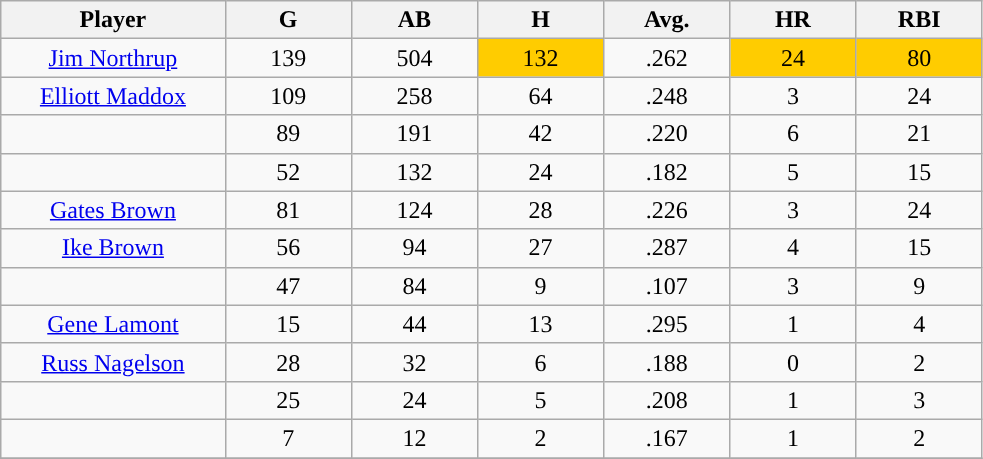<table class="wikitable sortable">
<tr>
<th bgcolor="#DDDDFF" width="16%">Player</th>
<th bgcolor="#DDDDFF" width="9%">G</th>
<th bgcolor="#DDDDFF" width="9%">AB</th>
<th bgcolor="#DDDDFF" width="9%">H</th>
<th bgcolor="#DDDDFF" width="9%">Avg.</th>
<th bgcolor="#DDDDFF" width="9%">HR</th>
<th bgcolor="#DDDDFF" width="9%">RBI</th>
</tr>
<tr align="center">
<td><a href='#'>Jim Northrup</a></td>
<td>139</td>
<td>504</td>
<td style="background:#fc0;">132</td>
<td>.262</td>
<td style="background:#fc0;">24</td>
<td style="background:#fc0;">80</td>
</tr>
<tr align="center">
<td><a href='#'>Elliott Maddox</a></td>
<td>109</td>
<td>258</td>
<td>64</td>
<td>.248</td>
<td>3</td>
<td>24</td>
</tr>
<tr align="center">
<td></td>
<td>89</td>
<td>191</td>
<td>42</td>
<td>.220</td>
<td>6</td>
<td>21</td>
</tr>
<tr align="center">
<td></td>
<td>52</td>
<td>132</td>
<td>24</td>
<td>.182</td>
<td>5</td>
<td>15</td>
</tr>
<tr align="center">
<td><a href='#'>Gates Brown</a></td>
<td>81</td>
<td>124</td>
<td>28</td>
<td>.226</td>
<td>3</td>
<td>24</td>
</tr>
<tr align="center">
<td><a href='#'>Ike Brown</a></td>
<td>56</td>
<td>94</td>
<td>27</td>
<td>.287</td>
<td>4</td>
<td>15</td>
</tr>
<tr align="center">
<td></td>
<td>47</td>
<td>84</td>
<td>9</td>
<td>.107</td>
<td>3</td>
<td>9</td>
</tr>
<tr align="center">
<td><a href='#'>Gene Lamont</a></td>
<td>15</td>
<td>44</td>
<td>13</td>
<td>.295</td>
<td>1</td>
<td>4</td>
</tr>
<tr align="center">
<td><a href='#'>Russ Nagelson</a></td>
<td>28</td>
<td>32</td>
<td>6</td>
<td>.188</td>
<td>0</td>
<td>2</td>
</tr>
<tr align="center">
<td></td>
<td>25</td>
<td>24</td>
<td>5</td>
<td>.208</td>
<td>1</td>
<td>3</td>
</tr>
<tr align="center">
<td></td>
<td>7</td>
<td>12</td>
<td>2</td>
<td>.167</td>
<td>1</td>
<td>2</td>
</tr>
<tr align="center">
</tr>
</table>
